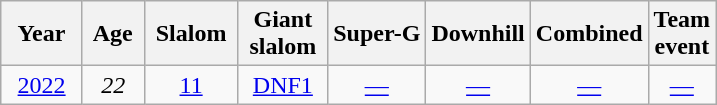<table class=wikitable style="text-align:center">
<tr>
<th>  Year  </th>
<th> Age </th>
<th> Slalom </th>
<th> Giant <br> slalom </th>
<th>Super-G</th>
<th>Downhill</th>
<th>Combined</th>
<th>Team<br>event</th>
</tr>
<tr>
<td><a href='#'>2022</a></td>
<td><em>22</em></td>
<td><a href='#'>11</a></td>
<td><a href='#'>DNF1</a></td>
<td><a href='#'>—</a></td>
<td><a href='#'>—</a></td>
<td><a href='#'>—</a></td>
<td><a href='#'>—</a></td>
</tr>
</table>
